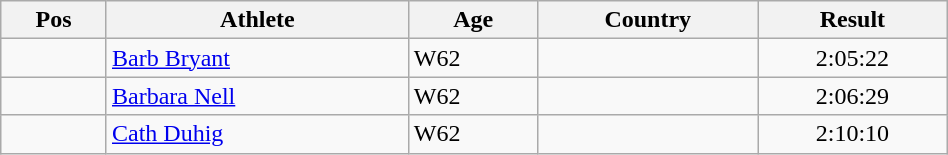<table class="wikitable"  style="text-align:center; width:50%;">
<tr>
<th>Pos</th>
<th>Athlete</th>
<th>Age</th>
<th>Country</th>
<th>Result</th>
</tr>
<tr>
<td align=center></td>
<td align=left><a href='#'>Barb Bryant</a></td>
<td align=left>W62</td>
<td align=left></td>
<td>2:05:22</td>
</tr>
<tr>
<td align=center></td>
<td align=left><a href='#'>Barbara Nell</a></td>
<td align=left>W62</td>
<td align=left></td>
<td>2:06:29</td>
</tr>
<tr>
<td align=center></td>
<td align=left><a href='#'>Cath Duhig</a></td>
<td align=left>W62</td>
<td align=left></td>
<td>2:10:10</td>
</tr>
</table>
